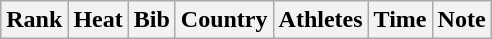<table class="wikitable sortable" style="text-align:center">
<tr>
<th>Rank</th>
<th>Heat</th>
<th>Bib</th>
<th>Country</th>
<th>Athletes</th>
<th>Time</th>
<th>Note</th>
</tr>
</table>
